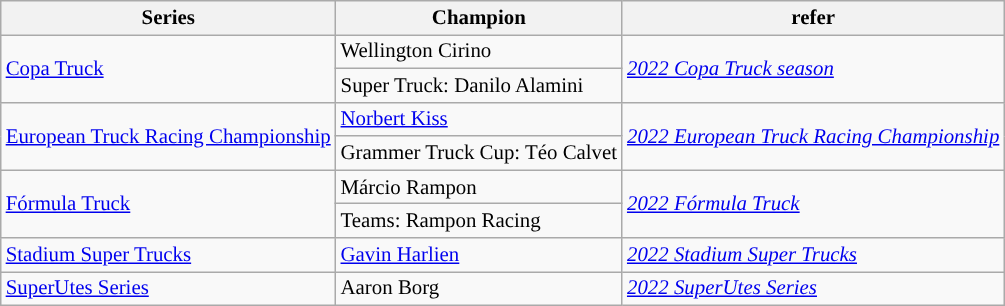<table class="wikitable" style="font-size:87%;">
<tr font-weight:bold">
<th>Series</th>
<th>Champion</th>
<th>refer</th>
</tr>
<tr>
<td rowspan=2><a href='#'>Copa Truck</a></td>
<td> Wellington Cirino</td>
<td rowspan=2><em><a href='#'>2022 Copa Truck season</a></em></td>
</tr>
<tr>
<td>Super Truck:  Danilo Alamini</td>
</tr>
<tr>
<td rowspan="2"><a href='#'>European Truck Racing Championship</a></td>
<td> <a href='#'>Norbert Kiss</a></td>
<td rowspan="2"><em><a href='#'>2022 European Truck Racing Championship</a></em></td>
</tr>
<tr>
<td>Grammer Truck Cup:  Téo Calvet</td>
</tr>
<tr>
<td rowspan=2><a href='#'>Fórmula Truck</a></td>
<td> Márcio Rampon</td>
<td rowspan=2><em><a href='#'>2022 Fórmula Truck</a></em></td>
</tr>
<tr>
<td>Teams:  Rampon Racing</td>
</tr>
<tr>
<td><a href='#'>Stadium Super Trucks</a></td>
<td> <a href='#'>Gavin Harlien</a></td>
<td><em><a href='#'>2022 Stadium Super Trucks</a></em></td>
</tr>
<tr>
<td><a href='#'>SuperUtes Series</a></td>
<td> Aaron Borg</td>
<td><em><a href='#'>2022 SuperUtes Series</a></em></td>
</tr>
</table>
